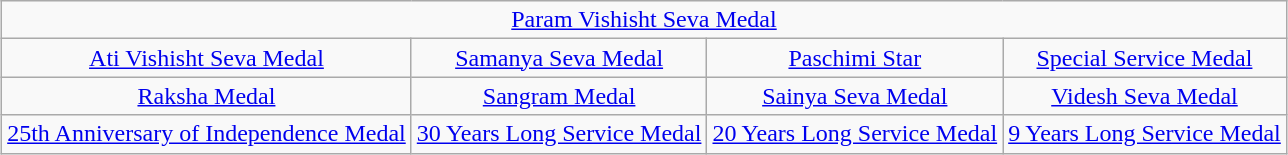<table class="wikitable" style="margin:1em auto; text-align:center;">
<tr>
<td colspan="4"><a href='#'>Param Vishisht Seva Medal</a></td>
</tr>
<tr>
<td><a href='#'>Ati Vishisht Seva Medal</a></td>
<td><a href='#'>Samanya Seva Medal</a></td>
<td><a href='#'>Paschimi Star</a></td>
<td><a href='#'>Special Service Medal</a></td>
</tr>
<tr>
<td><a href='#'>Raksha Medal</a></td>
<td><a href='#'>Sangram Medal</a></td>
<td><a href='#'>Sainya Seva Medal</a></td>
<td><a href='#'>Videsh Seva Medal</a></td>
</tr>
<tr>
<td><a href='#'>25th Anniversary of Independence Medal</a></td>
<td><a href='#'>30 Years Long Service Medal</a></td>
<td><a href='#'>20 Years Long Service Medal</a></td>
<td><a href='#'>9 Years Long Service Medal</a></td>
</tr>
</table>
